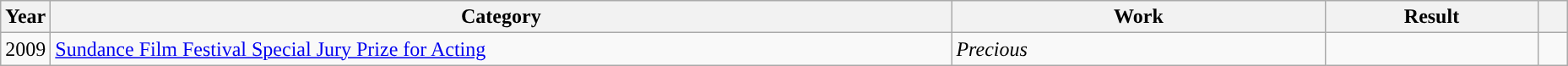<table class="wikitable">
<tr>
<th scope="col" style="width:1em;">Year</th>
<th scope="col" style="width:44em;">Category</th>
<th scope="col" style="width:18em;">Work</th>
<th scope="col" style="width:10em;">Result</th>
<th class="unsortable" style="width:1em;"></th>
</tr>
<tr>
<td>2009</td>
<td><a href='#'>Sundance Film Festival Special Jury Prize for Acting</a></td>
<td><em>Precious</em></td>
<td></td>
<td></td>
</tr>
</table>
